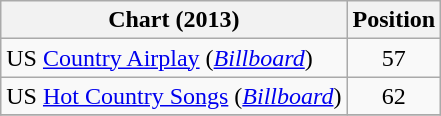<table class="wikitable sortable">
<tr>
<th scope="col">Chart (2013)</th>
<th scope="col">Position</th>
</tr>
<tr>
<td>US <a href='#'>Country Airplay</a> (<em><a href='#'>Billboard</a></em>)</td>
<td align="center">57</td>
</tr>
<tr>
<td>US <a href='#'>Hot Country Songs</a> (<em><a href='#'>Billboard</a></em>)</td>
<td align="center">62</td>
</tr>
<tr>
</tr>
</table>
